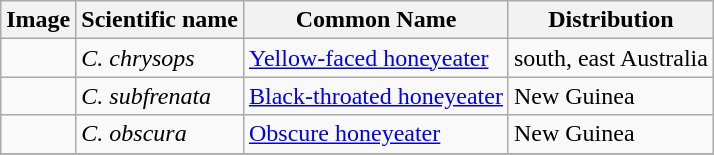<table class="wikitable">
<tr>
<th>Image</th>
<th>Scientific name</th>
<th>Common Name</th>
<th>Distribution</th>
</tr>
<tr>
<td></td>
<td><em>C. chrysops</em></td>
<td><a href='#'>Yellow-faced honeyeater</a></td>
<td>south, east Australia</td>
</tr>
<tr>
<td></td>
<td><em>C. subfrenata</em></td>
<td><a href='#'>Black-throated honeyeater</a></td>
<td>New Guinea</td>
</tr>
<tr>
<td></td>
<td><em>C. obscura</em></td>
<td><a href='#'>Obscure honeyeater</a></td>
<td>New Guinea</td>
</tr>
<tr>
</tr>
</table>
